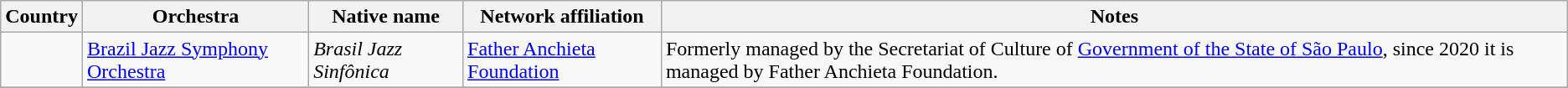<table class="wikitable">
<tr>
<th>Country</th>
<th>Orchestra</th>
<th>Native name</th>
<th>Network affiliation</th>
<th>Notes</th>
</tr>
<tr>
<td></td>
<td><a href='#'>Brazil Jazz Symphony Orchestra</a></td>
<td><em>Brasil Jazz Sinfônica</em></td>
<td><a href='#'>Father Anchieta Foundation</a></td>
<td>Formerly managed by the Secretariat of Culture of <a href='#'>Government of the State of São Paulo</a>, since 2020 it is managed by Father Anchieta Foundation.</td>
</tr>
<tr>
</tr>
</table>
